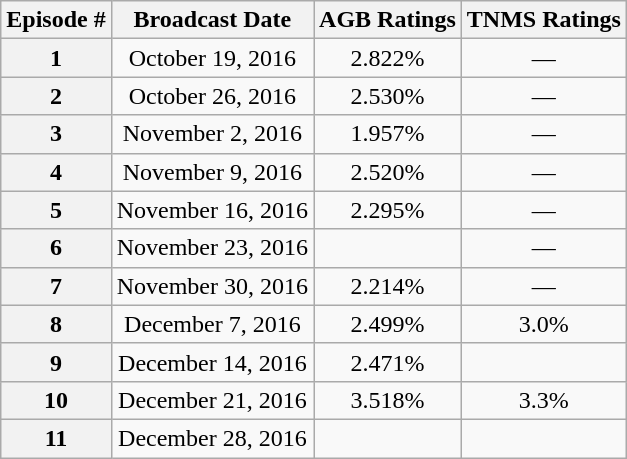<table class="wikitable sortable" style="text-align:center;">
<tr>
<th>Episode #</th>
<th>Broadcast Date</th>
<th>AGB Ratings<br></th>
<th>TNMS Ratings<br></th>
</tr>
<tr>
<th>1</th>
<td>October 19, 2016</td>
<td>2.822%</td>
<td>—</td>
</tr>
<tr>
<th>2</th>
<td>October 26, 2016</td>
<td>2.530%</td>
<td>—</td>
</tr>
<tr>
<th>3</th>
<td>November 2, 2016</td>
<td>1.957%</td>
<td>—</td>
</tr>
<tr>
<th>4</th>
<td>November 9, 2016</td>
<td>2.520%</td>
<td>—</td>
</tr>
<tr>
<th>5</th>
<td>November 16, 2016</td>
<td>2.295%</td>
<td>—</td>
</tr>
<tr>
<th>6</th>
<td>November 23, 2016</td>
<td></td>
<td>—</td>
</tr>
<tr>
<th>7</th>
<td>November 30, 2016</td>
<td>2.214%</td>
<td>—</td>
</tr>
<tr>
<th>8</th>
<td>December 7, 2016</td>
<td>2.499%</td>
<td>3.0%</td>
</tr>
<tr>
<th>9</th>
<td>December 14, 2016</td>
<td>2.471%</td>
<td></td>
</tr>
<tr>
<th>10</th>
<td>December 21, 2016</td>
<td>3.518%</td>
<td>3.3%</td>
</tr>
<tr>
<th>11</th>
<td>December 28, 2016</td>
<td></td>
<td></td>
</tr>
</table>
